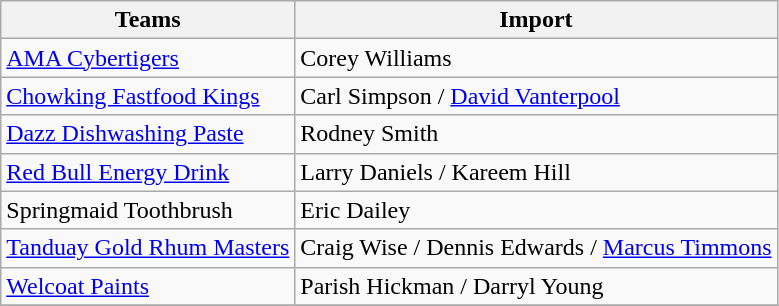<table class="wikitable">
<tr>
<th>Teams</th>
<th>Import</th>
</tr>
<tr>
<td><a href='#'>AMA Cybertigers</a></td>
<td>Corey Williams</td>
</tr>
<tr>
<td><a href='#'>Chowking Fastfood Kings</a></td>
<td>Carl Simpson / <a href='#'>David Vanterpool</a></td>
</tr>
<tr>
<td><a href='#'>Dazz Dishwashing Paste</a></td>
<td>Rodney Smith</td>
</tr>
<tr>
<td><a href='#'>Red Bull Energy Drink</a></td>
<td>Larry Daniels / Kareem Hill</td>
</tr>
<tr>
<td>Springmaid Toothbrush</td>
<td>Eric Dailey</td>
</tr>
<tr>
<td><a href='#'>Tanduay Gold Rhum Masters</a></td>
<td>Craig Wise / Dennis Edwards / <a href='#'>Marcus Timmons</a></td>
</tr>
<tr>
<td><a href='#'>Welcoat Paints</a></td>
<td>Parish Hickman / Darryl Young</td>
</tr>
<tr>
</tr>
</table>
